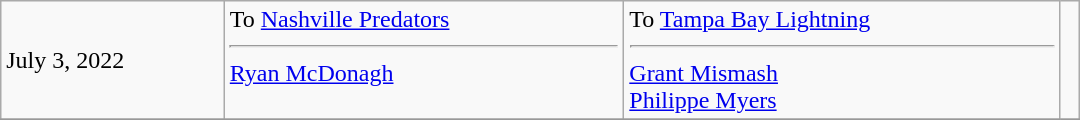<table cellspacing=0 class="wikitable" style="border:1px solid #999999; width:720px;">
<tr>
<td>July 3, 2022</td>
<td valign="top">To <a href='#'>Nashville Predators</a><hr><a href='#'>Ryan McDonagh</a></td>
<td valign="top">To <a href='#'>Tampa Bay Lightning</a><hr><a href='#'>Grant Mismash</a><br><a href='#'>Philippe Myers</a></td>
<td></td>
</tr>
<tr>
</tr>
</table>
